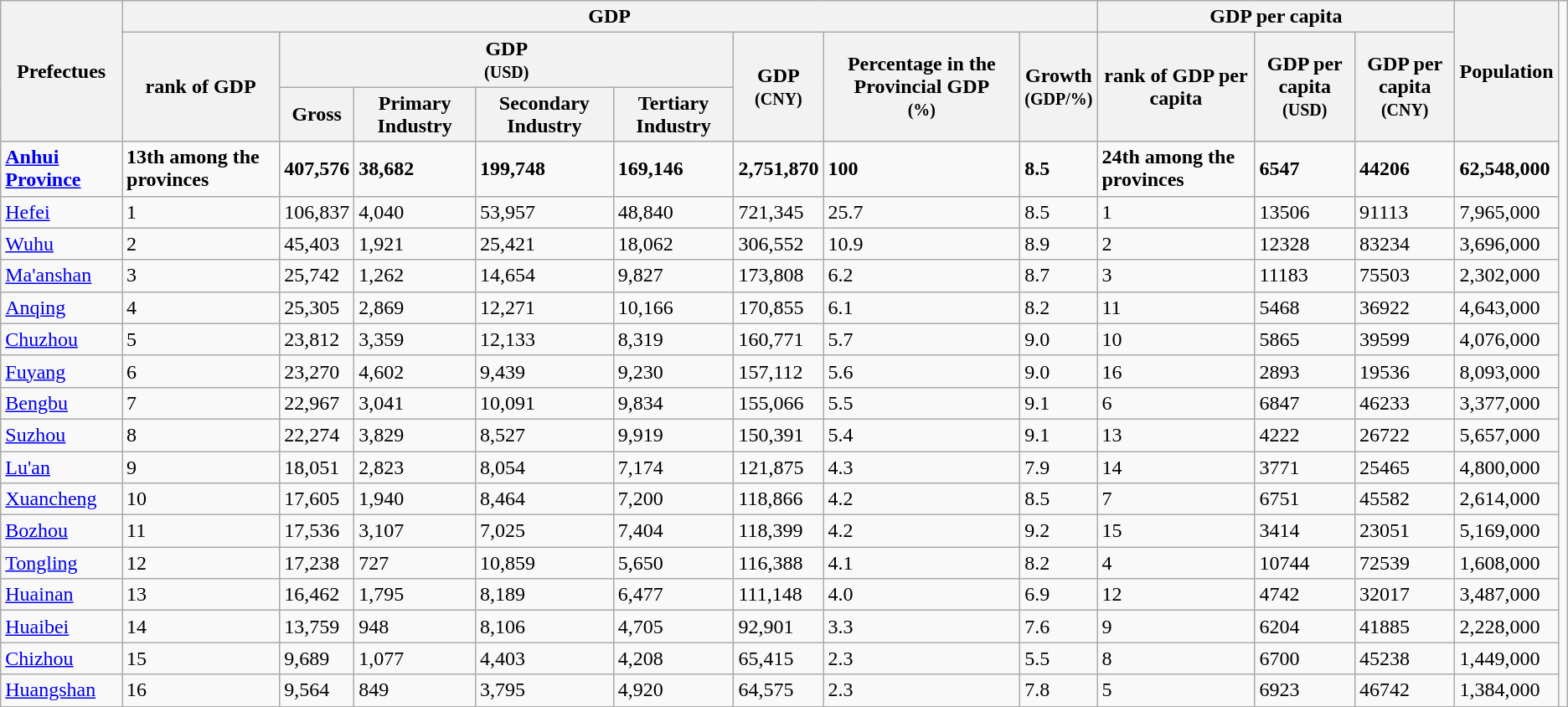<table class="wikitable">
<tr>
<th rowspan="3">Prefectues</th>
<th colspan="8">GDP</th>
<th colspan="3">GDP per capita</th>
<th rowspan="3">Population</th>
<td rowspan="20"></td>
</tr>
<tr>
<th rowspan="2">rank of GDP</th>
<th colspan="4">GDP<br><small>(USD)</small></th>
<th rowspan="2">GDP<br><small>(CNY)</small></th>
<th rowspan="2">Percentage in the Provincial GDP<br><small>(%)</small></th>
<th rowspan="2">Growth<br><small>(GDP/%)</small></th>
<th rowspan="2">rank of GDP per capita</th>
<th rowspan="2">GDP per capita<br><small>(USD)</small></th>
<th rowspan="2">GDP per capita<br><small>(CNY)</small></th>
</tr>
<tr>
<th>Gross</th>
<th>Primary Industry</th>
<th>Secondary Industry</th>
<th>Tertiary Industry</th>
</tr>
<tr>
<td><a href='#'><strong>Anhui Province</strong></a></td>
<td><strong>13th among the provinces</strong></td>
<td><strong>407,576</strong></td>
<td><strong>38,682</strong></td>
<td><strong>199,748</strong></td>
<td><strong>169,146</strong></td>
<td><strong>2,751,870</strong></td>
<td><strong>100</strong></td>
<td><strong>8.5</strong></td>
<td><strong>24th among the provinces</strong></td>
<td><strong>6547</strong></td>
<td><strong>44206</strong></td>
<td><strong>62,548,000</strong></td>
</tr>
<tr>
<td><a href='#'>Hefei</a></td>
<td>1</td>
<td>106,837</td>
<td>4,040</td>
<td>53,957</td>
<td>48,840</td>
<td>721,345</td>
<td>25.7</td>
<td>8.5</td>
<td>1</td>
<td>13506</td>
<td>91113</td>
<td>7,965,000</td>
</tr>
<tr>
<td><a href='#'>Wuhu</a></td>
<td>2</td>
<td>45,403</td>
<td>1,921</td>
<td>25,421</td>
<td>18,062</td>
<td>306,552</td>
<td>10.9</td>
<td>8.9</td>
<td>2</td>
<td>12328</td>
<td>83234</td>
<td>3,696,000</td>
</tr>
<tr>
<td><a href='#'>Ma'anshan</a></td>
<td>3</td>
<td>25,742</td>
<td>1,262</td>
<td>14,654</td>
<td>9,827</td>
<td>173,808</td>
<td>6.2</td>
<td>8.7</td>
<td>3</td>
<td>11183</td>
<td>75503</td>
<td>2,302,000</td>
</tr>
<tr>
<td><a href='#'>Anqing</a></td>
<td>4</td>
<td>25,305</td>
<td>2,869</td>
<td>12,271</td>
<td>10,166</td>
<td>170,855</td>
<td>6.1</td>
<td>8.2</td>
<td>11</td>
<td>5468</td>
<td>36922</td>
<td>4,643,000</td>
</tr>
<tr>
<td><a href='#'>Chuzhou</a></td>
<td>5</td>
<td>23,812</td>
<td>3,359</td>
<td>12,133</td>
<td>8,319</td>
<td>160,771</td>
<td>5.7</td>
<td>9.0</td>
<td>10</td>
<td>5865</td>
<td>39599</td>
<td>4,076,000</td>
</tr>
<tr>
<td><a href='#'>Fuyang</a></td>
<td>6</td>
<td>23,270</td>
<td>4,602</td>
<td>9,439</td>
<td>9,230</td>
<td>157,112</td>
<td>5.6</td>
<td>9.0</td>
<td>16</td>
<td>2893</td>
<td>19536</td>
<td>8,093,000</td>
</tr>
<tr>
<td><a href='#'>Bengbu</a></td>
<td>7</td>
<td>22,967</td>
<td>3,041</td>
<td>10,091</td>
<td>9,834</td>
<td>155,066</td>
<td>5.5</td>
<td>9.1</td>
<td>6</td>
<td>6847</td>
<td>46233</td>
<td>3,377,000</td>
</tr>
<tr>
<td><a href='#'>Suzhou</a></td>
<td>8</td>
<td>22,274</td>
<td>3,829</td>
<td>8,527</td>
<td>9,919</td>
<td>150,391</td>
<td>5.4</td>
<td>9.1</td>
<td>13</td>
<td>4222</td>
<td>26722</td>
<td>5,657,000</td>
</tr>
<tr>
<td><a href='#'>Lu'an</a></td>
<td>9</td>
<td>18,051</td>
<td>2,823</td>
<td>8,054</td>
<td>7,174</td>
<td>121,875</td>
<td>4.3</td>
<td>7.9</td>
<td>14</td>
<td>3771</td>
<td>25465</td>
<td>4,800,000</td>
</tr>
<tr>
<td><a href='#'>Xuancheng</a></td>
<td>10</td>
<td>17,605</td>
<td>1,940</td>
<td>8,464</td>
<td>7,200</td>
<td>118,866</td>
<td>4.2</td>
<td>8.5</td>
<td>7</td>
<td>6751</td>
<td>45582</td>
<td>2,614,000</td>
</tr>
<tr>
<td><a href='#'>Bozhou</a></td>
<td>11</td>
<td>17,536</td>
<td>3,107</td>
<td>7,025</td>
<td>7,404</td>
<td>118,399</td>
<td>4.2</td>
<td>9.2</td>
<td>15</td>
<td>3414</td>
<td>23051</td>
<td>5,169,000</td>
</tr>
<tr>
<td><a href='#'>Tongling</a></td>
<td>12</td>
<td>17,238</td>
<td>727</td>
<td>10,859</td>
<td>5,650</td>
<td>116,388</td>
<td>4.1</td>
<td>8.2</td>
<td>4</td>
<td>10744</td>
<td>72539</td>
<td>1,608,000</td>
</tr>
<tr>
<td><a href='#'>Huainan</a></td>
<td>13</td>
<td>16,462</td>
<td>1,795</td>
<td>8,189</td>
<td>6,477</td>
<td>111,148</td>
<td>4.0</td>
<td>6.9</td>
<td>12</td>
<td>4742</td>
<td>32017</td>
<td>3,487,000</td>
</tr>
<tr>
<td><a href='#'>Huaibei</a></td>
<td>14</td>
<td>13,759</td>
<td>948</td>
<td>8,106</td>
<td>4,705</td>
<td>92,901</td>
<td>3.3</td>
<td>7.6</td>
<td>9</td>
<td>6204</td>
<td>41885</td>
<td>2,228,000</td>
</tr>
<tr>
<td><a href='#'>Chizhou</a></td>
<td>15</td>
<td>9,689</td>
<td>1,077</td>
<td>4,403</td>
<td>4,208</td>
<td>65,415</td>
<td>2.3</td>
<td>5.5</td>
<td>8</td>
<td>6700</td>
<td>45238</td>
<td>1,449,000</td>
</tr>
<tr>
<td><a href='#'>Huangshan</a></td>
<td>16</td>
<td>9,564</td>
<td>849</td>
<td>3,795</td>
<td>4,920</td>
<td>64,575</td>
<td>2.3</td>
<td>7.8</td>
<td>5</td>
<td>6923</td>
<td>46742</td>
<td>1,384,000</td>
</tr>
</table>
